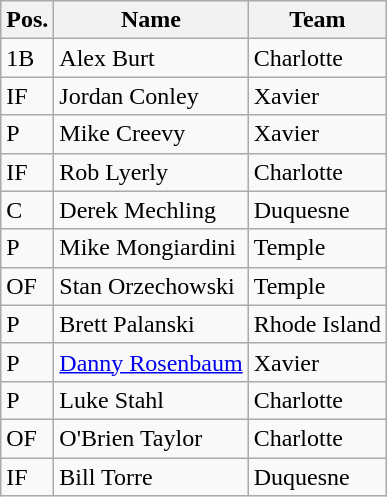<table class=wikitable>
<tr>
<th>Pos.</th>
<th>Name</th>
<th>Team</th>
</tr>
<tr>
<td>1B</td>
<td>Alex Burt</td>
<td>Charlotte</td>
</tr>
<tr>
<td>IF</td>
<td>Jordan Conley</td>
<td>Xavier</td>
</tr>
<tr>
<td>P</td>
<td>Mike Creevy</td>
<td>Xavier</td>
</tr>
<tr>
<td>IF</td>
<td>Rob Lyerly</td>
<td>Charlotte</td>
</tr>
<tr>
<td>C</td>
<td>Derek Mechling</td>
<td>Duquesne</td>
</tr>
<tr>
<td>P</td>
<td>Mike Mongiardini</td>
<td>Temple</td>
</tr>
<tr>
<td>OF</td>
<td>Stan Orzechowski</td>
<td>Temple</td>
</tr>
<tr>
<td>P</td>
<td>Brett Palanski</td>
<td>Rhode Island</td>
</tr>
<tr>
<td>P</td>
<td><a href='#'>Danny Rosenbaum</a></td>
<td>Xavier</td>
</tr>
<tr>
<td>P</td>
<td>Luke Stahl</td>
<td>Charlotte</td>
</tr>
<tr>
<td>OF</td>
<td>O'Brien Taylor</td>
<td>Charlotte</td>
</tr>
<tr>
<td>IF</td>
<td>Bill Torre</td>
<td>Duquesne</td>
</tr>
</table>
